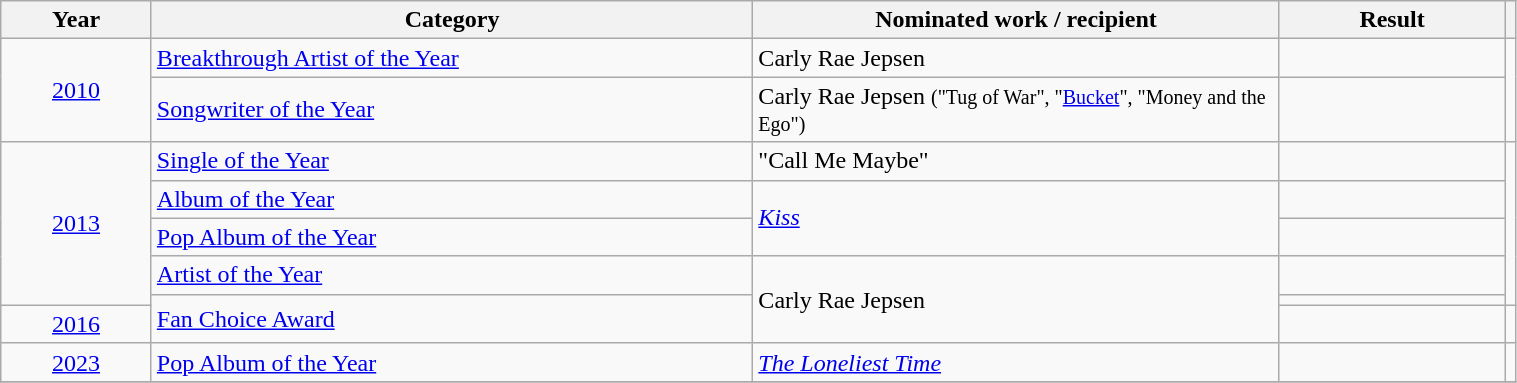<table width="80%" class="wikitable">
<tr>
<th style="width:10%;">Year</th>
<th style="width:40%;">Category</th>
<th style="width:35%;">Nominated work / recipient</th>
<th style="width:15%;">Result</th>
<th></th>
</tr>
<tr>
<td rowspan="2" style="text-align:center;"><a href='#'>2010</a></td>
<td><a href='#'>Breakthrough Artist of the Year</a></td>
<td>Carly Rae Jepsen</td>
<td></td>
<td rowspan="2" style="text-align:center;"></td>
</tr>
<tr>
<td><a href='#'>Songwriter of the Year</a></td>
<td>Carly Rae Jepsen <small>("Tug of War", "<a href='#'>Bucket</a>", "Money and the Ego")</small></td>
<td></td>
</tr>
<tr>
<td rowspan="5" style="text-align:center;"><a href='#'>2013</a></td>
<td><a href='#'>Single of the Year</a></td>
<td>"Call Me Maybe"</td>
<td></td>
<td rowspan="5" style="text-align:center;"></td>
</tr>
<tr>
<td><a href='#'>Album of the Year</a></td>
<td rowspan="2"><em><a href='#'>Kiss</a></em></td>
<td></td>
</tr>
<tr>
<td><a href='#'>Pop Album of the Year</a></td>
<td></td>
</tr>
<tr>
<td><a href='#'>Artist of the Year</a></td>
<td rowspan="3">Carly Rae Jepsen</td>
<td></td>
</tr>
<tr>
<td rowspan="2"><a href='#'>Fan Choice Award</a></td>
<td></td>
</tr>
<tr>
<td style="text-align:center;"><a href='#'>2016</a></td>
<td></td>
<td align="center"></td>
</tr>
<tr>
<td style="text-align:center;"><a href='#'>2023</a></td>
<td><a href='#'>Pop Album of the Year</a></td>
<td><em><a href='#'>The Loneliest Time</a></em></td>
<td></td>
<td style="text-align:center;"></td>
</tr>
<tr>
</tr>
</table>
